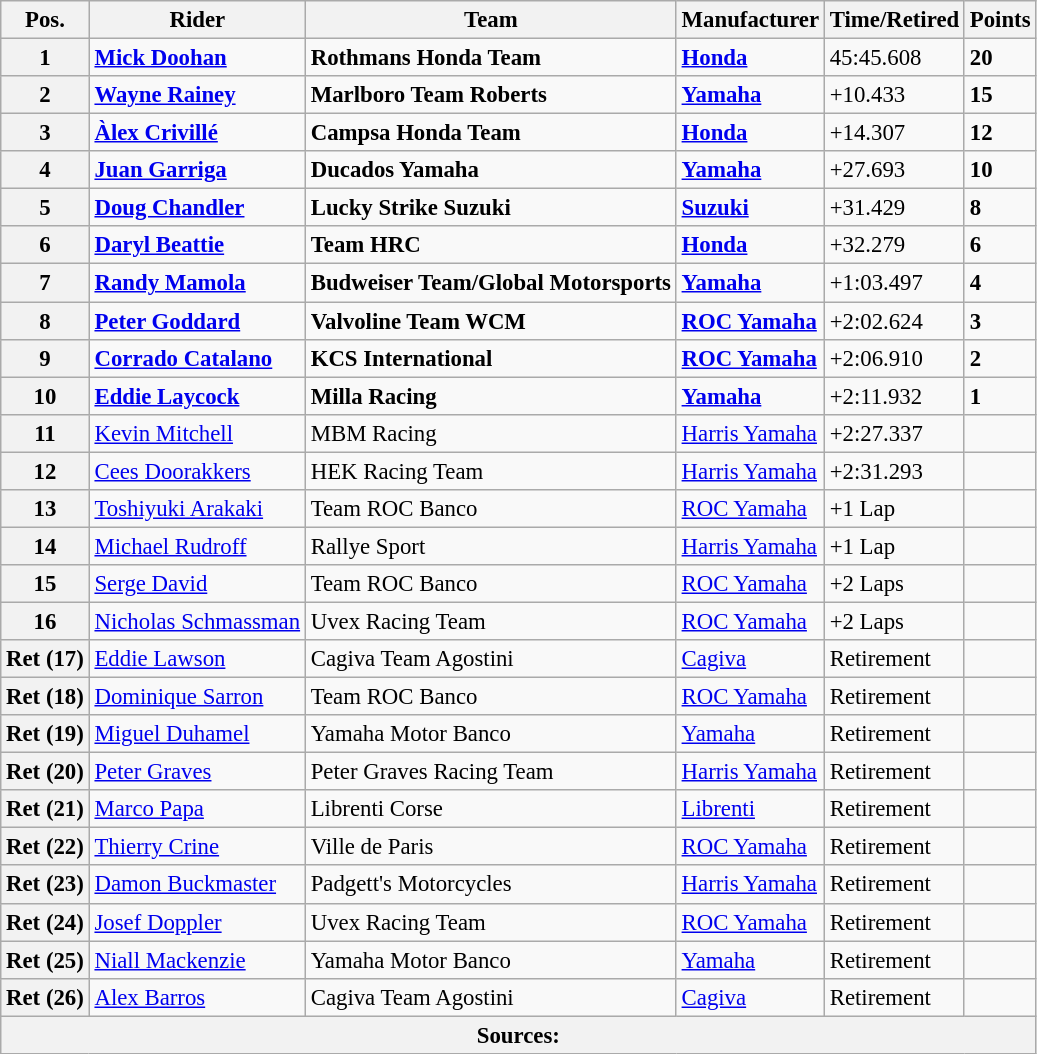<table class="wikitable" style="font-size: 95%;">
<tr>
<th>Pos.</th>
<th>Rider</th>
<th>Team</th>
<th>Manufacturer</th>
<th>Time/Retired</th>
<th>Points</th>
</tr>
<tr>
<th>1</th>
<td> <strong><a href='#'>Mick Doohan</a></strong></td>
<td><strong>Rothmans Honda Team</strong></td>
<td><strong><a href='#'>Honda</a></strong></td>
<td>45:45.608</td>
<td><strong>20</strong></td>
</tr>
<tr>
<th>2</th>
<td> <strong><a href='#'>Wayne Rainey</a></strong></td>
<td><strong>Marlboro Team Roberts</strong></td>
<td><strong><a href='#'>Yamaha</a></strong></td>
<td>+10.433</td>
<td><strong>15</strong></td>
</tr>
<tr>
<th>3</th>
<td> <strong><a href='#'>Àlex Crivillé</a></strong></td>
<td><strong>Campsa Honda Team</strong></td>
<td><strong><a href='#'>Honda</a></strong></td>
<td>+14.307</td>
<td><strong>12</strong></td>
</tr>
<tr>
<th>4</th>
<td> <strong><a href='#'>Juan Garriga</a></strong></td>
<td><strong>Ducados Yamaha</strong></td>
<td><strong><a href='#'>Yamaha</a></strong></td>
<td>+27.693</td>
<td><strong>10</strong></td>
</tr>
<tr>
<th>5</th>
<td> <strong><a href='#'>Doug Chandler</a></strong></td>
<td><strong>Lucky Strike Suzuki</strong></td>
<td><strong><a href='#'>Suzuki</a></strong></td>
<td>+31.429</td>
<td><strong>8</strong></td>
</tr>
<tr>
<th>6</th>
<td> <strong><a href='#'>Daryl Beattie</a></strong></td>
<td><strong>Team HRC</strong></td>
<td><strong><a href='#'>Honda</a></strong></td>
<td>+32.279</td>
<td><strong>6</strong></td>
</tr>
<tr>
<th>7</th>
<td> <strong><a href='#'>Randy Mamola</a></strong></td>
<td><strong>Budweiser Team/Global Motorsports</strong></td>
<td><strong><a href='#'>Yamaha</a></strong></td>
<td>+1:03.497</td>
<td><strong>4</strong></td>
</tr>
<tr>
<th>8</th>
<td> <strong><a href='#'>Peter Goddard</a></strong></td>
<td><strong>Valvoline Team WCM</strong></td>
<td><strong><a href='#'>ROC Yamaha</a></strong></td>
<td>+2:02.624</td>
<td><strong>3</strong></td>
</tr>
<tr>
<th>9</th>
<td> <strong><a href='#'>Corrado Catalano</a></strong></td>
<td><strong>KCS International</strong></td>
<td><strong><a href='#'>ROC Yamaha</a></strong></td>
<td>+2:06.910</td>
<td><strong>2</strong></td>
</tr>
<tr>
<th>10</th>
<td> <strong><a href='#'>Eddie Laycock</a></strong></td>
<td><strong>Milla Racing</strong></td>
<td><strong><a href='#'>Yamaha</a></strong></td>
<td>+2:11.932</td>
<td><strong>1</strong></td>
</tr>
<tr>
<th>11</th>
<td> <a href='#'>Kevin Mitchell</a></td>
<td>MBM Racing</td>
<td><a href='#'>Harris Yamaha</a></td>
<td>+2:27.337</td>
<td></td>
</tr>
<tr>
<th>12</th>
<td> <a href='#'>Cees Doorakkers</a></td>
<td>HEK Racing Team</td>
<td><a href='#'>Harris Yamaha</a></td>
<td>+2:31.293</td>
<td></td>
</tr>
<tr>
<th>13</th>
<td> <a href='#'>Toshiyuki Arakaki</a></td>
<td>Team ROC Banco</td>
<td><a href='#'>ROC Yamaha</a></td>
<td>+1 Lap</td>
<td></td>
</tr>
<tr>
<th>14</th>
<td> <a href='#'>Michael Rudroff</a></td>
<td>Rallye Sport</td>
<td><a href='#'>Harris Yamaha</a></td>
<td>+1 Lap</td>
<td></td>
</tr>
<tr>
<th>15</th>
<td> <a href='#'>Serge David</a></td>
<td>Team ROC Banco</td>
<td><a href='#'>ROC Yamaha</a></td>
<td>+2 Laps</td>
<td></td>
</tr>
<tr>
<th>16</th>
<td> <a href='#'>Nicholas Schmassman</a></td>
<td>Uvex Racing Team</td>
<td><a href='#'>ROC Yamaha</a></td>
<td>+2 Laps</td>
<td></td>
</tr>
<tr>
<th>Ret (17)</th>
<td> <a href='#'>Eddie Lawson</a></td>
<td>Cagiva Team Agostini</td>
<td><a href='#'>Cagiva</a></td>
<td>Retirement</td>
<td></td>
</tr>
<tr>
<th>Ret (18)</th>
<td> <a href='#'>Dominique Sarron</a></td>
<td>Team ROC Banco</td>
<td><a href='#'>ROC Yamaha</a></td>
<td>Retirement</td>
<td></td>
</tr>
<tr>
<th>Ret (19)</th>
<td> <a href='#'>Miguel Duhamel</a></td>
<td>Yamaha Motor Banco</td>
<td><a href='#'>Yamaha</a></td>
<td>Retirement</td>
<td></td>
</tr>
<tr>
<th>Ret (20)</th>
<td> <a href='#'>Peter Graves</a></td>
<td>Peter Graves Racing Team</td>
<td><a href='#'>Harris Yamaha</a></td>
<td>Retirement</td>
<td></td>
</tr>
<tr>
<th>Ret (21)</th>
<td> <a href='#'>Marco Papa</a></td>
<td>Librenti Corse</td>
<td><a href='#'>Librenti</a></td>
<td>Retirement</td>
<td></td>
</tr>
<tr>
<th>Ret (22)</th>
<td> <a href='#'>Thierry Crine</a></td>
<td>Ville de Paris</td>
<td><a href='#'>ROC Yamaha</a></td>
<td>Retirement</td>
<td></td>
</tr>
<tr>
<th>Ret (23)</th>
<td> <a href='#'>Damon Buckmaster</a></td>
<td>Padgett's Motorcycles</td>
<td><a href='#'>Harris Yamaha</a></td>
<td>Retirement</td>
<td></td>
</tr>
<tr>
<th>Ret (24)</th>
<td> <a href='#'>Josef Doppler</a></td>
<td>Uvex Racing Team</td>
<td><a href='#'>ROC Yamaha</a></td>
<td>Retirement</td>
<td></td>
</tr>
<tr>
<th>Ret (25)</th>
<td> <a href='#'>Niall Mackenzie</a></td>
<td>Yamaha Motor Banco</td>
<td><a href='#'>Yamaha</a></td>
<td>Retirement</td>
<td></td>
</tr>
<tr>
<th>Ret (26)</th>
<td> <a href='#'>Alex Barros</a></td>
<td>Cagiva Team Agostini</td>
<td><a href='#'>Cagiva</a></td>
<td>Retirement</td>
<td></td>
</tr>
<tr>
<th colspan=8>Sources:</th>
</tr>
</table>
